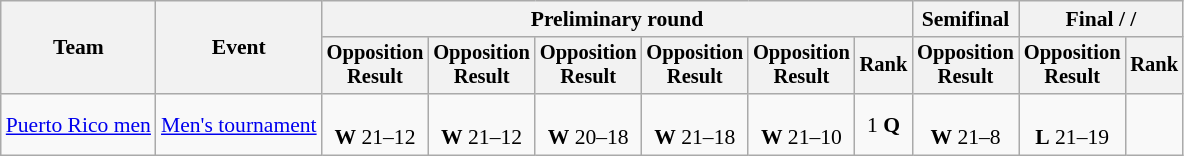<table class=wikitable style=font-size:90%;text-align:center>
<tr>
<th rowspan=2>Team</th>
<th rowspan=2>Event</th>
<th colspan=6>Preliminary round</th>
<th>Semifinal</th>
<th colspan=2>Final /  / </th>
</tr>
<tr style=font-size:95%>
<th>Opposition<br>Result</th>
<th>Opposition<br>Result</th>
<th>Opposition<br>Result</th>
<th>Opposition<br>Result</th>
<th>Opposition<br>Result</th>
<th>Rank</th>
<th>Opposition<br>Result</th>
<th>Opposition<br>Result</th>
<th>Rank</th>
</tr>
<tr>
<td align=left><a href='#'>Puerto Rico men</a></td>
<td align=left><a href='#'>Men's tournament</a></td>
<td><br><strong>W</strong> 21–12</td>
<td><br><strong>W</strong> 21–12</td>
<td><br><strong>W</strong> 20–18</td>
<td><br><strong>W</strong> 21–18</td>
<td><br><strong>W</strong> 21–10</td>
<td>1 <strong>Q</strong></td>
<td><br><strong>W</strong> 21–8</td>
<td><br><strong>L</strong> 21–19</td>
<td></td>
</tr>
</table>
